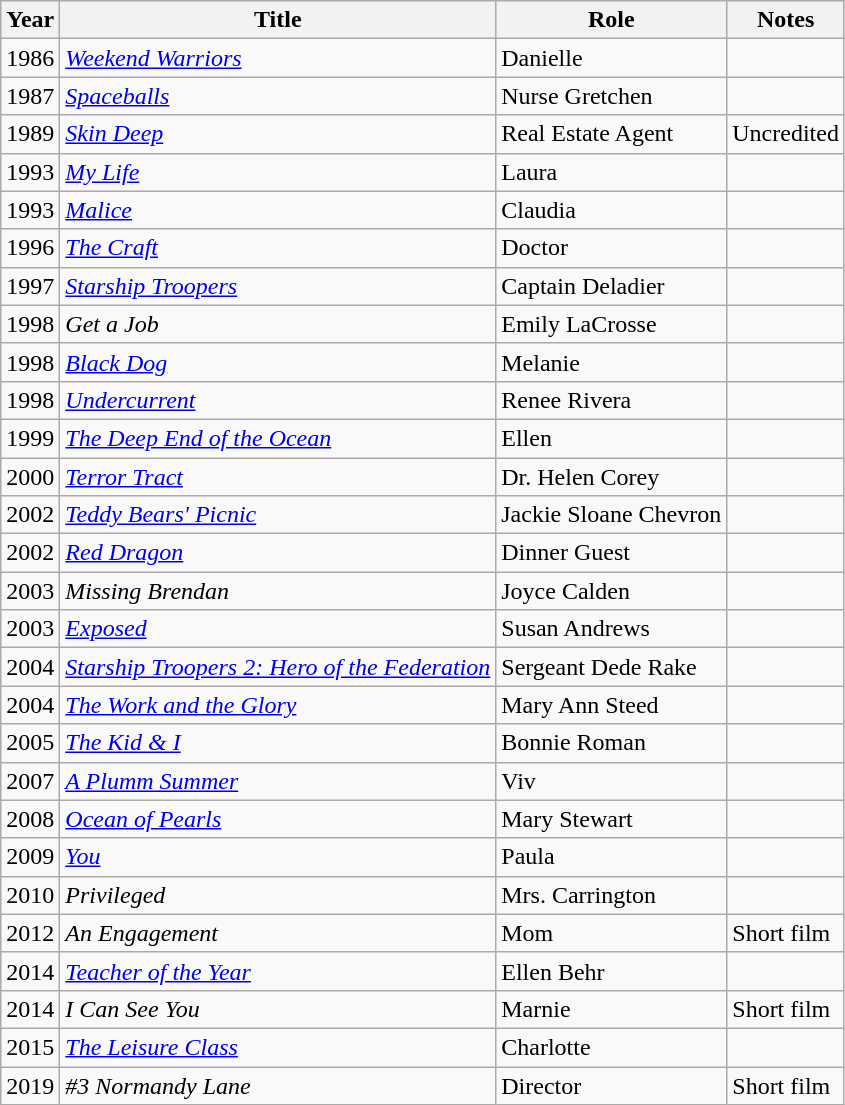<table class="wikitable sortable">
<tr>
<th>Year</th>
<th>Title</th>
<th>Role</th>
<th class="unsortable">Notes</th>
</tr>
<tr>
<td>1986</td>
<td><em><a href='#'>Weekend Warriors</a></em></td>
<td>Danielle</td>
<td></td>
</tr>
<tr>
<td>1987</td>
<td><em><a href='#'>Spaceballs</a></em></td>
<td>Nurse Gretchen</td>
<td></td>
</tr>
<tr>
<td>1989</td>
<td><em><a href='#'>Skin Deep</a></em></td>
<td>Real Estate Agent</td>
<td>Uncredited</td>
</tr>
<tr>
<td>1993</td>
<td><em><a href='#'>My Life</a></em></td>
<td>Laura</td>
<td></td>
</tr>
<tr>
<td>1993</td>
<td><em><a href='#'>Malice</a></em></td>
<td>Claudia</td>
<td></td>
</tr>
<tr>
<td>1996</td>
<td><em><a href='#'>The Craft</a></em></td>
<td>Doctor</td>
<td></td>
</tr>
<tr>
<td>1997</td>
<td><em><a href='#'>Starship Troopers</a></em></td>
<td>Captain Deladier</td>
<td></td>
</tr>
<tr>
<td>1998</td>
<td><em>Get a Job</em></td>
<td>Emily LaCrosse</td>
<td></td>
</tr>
<tr>
<td>1998</td>
<td><em><a href='#'>Black Dog</a></em></td>
<td>Melanie</td>
<td></td>
</tr>
<tr>
<td>1998</td>
<td><em><a href='#'>Undercurrent</a></em></td>
<td>Renee Rivera</td>
<td></td>
</tr>
<tr>
<td>1999</td>
<td><em><a href='#'>The Deep End of the Ocean</a></em></td>
<td>Ellen</td>
<td></td>
</tr>
<tr>
<td>2000</td>
<td><em><a href='#'>Terror Tract</a></em></td>
<td>Dr. Helen Corey</td>
<td></td>
</tr>
<tr>
<td>2002</td>
<td><em><a href='#'>Teddy Bears' Picnic</a></em></td>
<td>Jackie Sloane Chevron</td>
<td></td>
</tr>
<tr>
<td>2002</td>
<td><em><a href='#'>Red Dragon</a></em></td>
<td>Dinner Guest</td>
<td></td>
</tr>
<tr>
<td>2003</td>
<td><em>Missing Brendan</em></td>
<td>Joyce Calden</td>
<td></td>
</tr>
<tr>
<td>2003</td>
<td><em><a href='#'>Exposed</a></em></td>
<td>Susan Andrews</td>
<td></td>
</tr>
<tr>
<td>2004</td>
<td><em><a href='#'>Starship Troopers 2: Hero of the Federation</a></em></td>
<td>Sergeant Dede Rake</td>
<td></td>
</tr>
<tr>
<td>2004</td>
<td><em><a href='#'>The Work and the Glory</a></em></td>
<td>Mary Ann Steed</td>
<td></td>
</tr>
<tr>
<td>2005</td>
<td><em><a href='#'>The Kid & I</a></em></td>
<td>Bonnie Roman</td>
<td></td>
</tr>
<tr>
<td>2007</td>
<td><em><a href='#'>A Plumm Summer</a></em></td>
<td>Viv</td>
<td></td>
</tr>
<tr>
<td>2008</td>
<td><em><a href='#'>Ocean of Pearls</a></em></td>
<td>Mary Stewart</td>
<td></td>
</tr>
<tr>
<td>2009</td>
<td><em><a href='#'>You</a></em></td>
<td>Paula</td>
<td></td>
</tr>
<tr>
<td>2010</td>
<td><em>Privileged</em></td>
<td>Mrs. Carrington</td>
<td></td>
</tr>
<tr>
<td>2012</td>
<td><em>An Engagement</em></td>
<td>Mom</td>
<td>Short film</td>
</tr>
<tr>
<td>2014</td>
<td><em><a href='#'>Teacher of the Year</a></em></td>
<td>Ellen Behr</td>
<td></td>
</tr>
<tr>
<td>2014</td>
<td><em>I Can See You</em></td>
<td>Marnie</td>
<td>Short film</td>
</tr>
<tr>
<td>2015</td>
<td><em><a href='#'>The Leisure Class</a></em></td>
<td>Charlotte</td>
<td></td>
</tr>
<tr>
<td>2019</td>
<td><em>#3 Normandy Lane</em></td>
<td>Director</td>
<td>Short film</td>
</tr>
</table>
